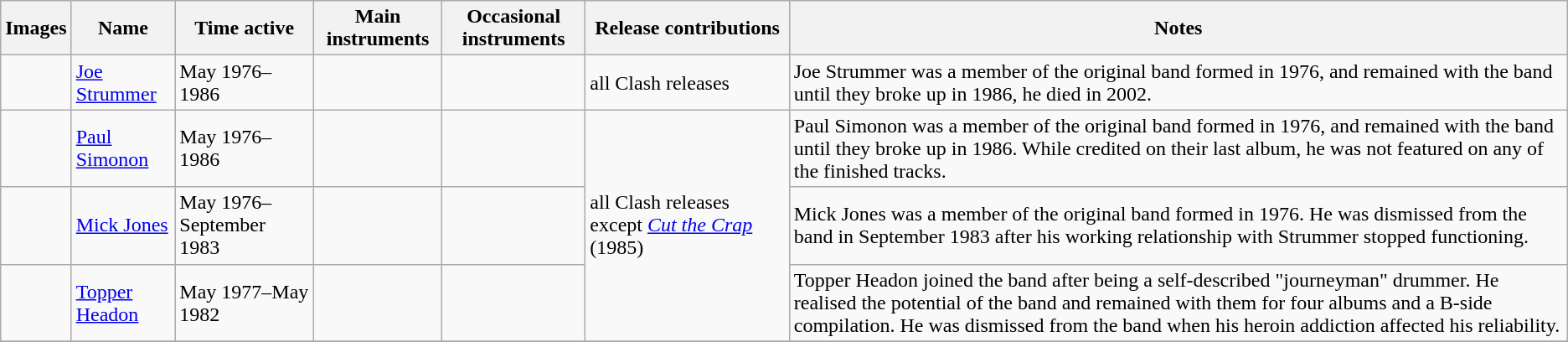<table class="wikitable">
<tr>
<th>Images</th>
<th>Name</th>
<th>Time active</th>
<th>Main instruments</th>
<th>Occasional instruments</th>
<th>Release contributions</th>
<th>Notes</th>
</tr>
<tr>
<td></td>
<td><a href='#'>Joe Strummer</a></td>
<td>May 1976–1986 </td>
<td></td>
<td></td>
<td>all Clash releases</td>
<td>Joe Strummer was a member of the original band formed in 1976, and remained with the band until they broke up in 1986, he died in 2002.</td>
</tr>
<tr>
<td></td>
<td><a href='#'>Paul Simonon</a></td>
<td>May 1976–1986</td>
<td></td>
<td></td>
<td rowspan="3">all Clash releases except <em><a href='#'>Cut the Crap</a></em> (1985)</td>
<td>Paul Simonon was a member of the original band formed in 1976, and remained with the band until they broke up in 1986. While credited on their last album, he was not featured on any of the finished tracks.</td>
</tr>
<tr>
<td></td>
<td><a href='#'>Mick Jones</a></td>
<td>May 1976–September 1983</td>
<td></td>
<td></td>
<td>Mick Jones was a member of the original band formed in 1976. He was dismissed from the band in September 1983 after his working relationship with Strummer stopped functioning.</td>
</tr>
<tr>
<td></td>
<td><a href='#'>Topper Headon</a></td>
<td>May 1977–May 1982</td>
<td></td>
<td></td>
<td>Topper Headon joined the band after being a self-described "journeyman" drummer. He realised the potential of the band and remained with them for four albums and a B-side compilation. He was dismissed from the band when his heroin addiction affected his reliability.</td>
</tr>
<tr>
</tr>
</table>
